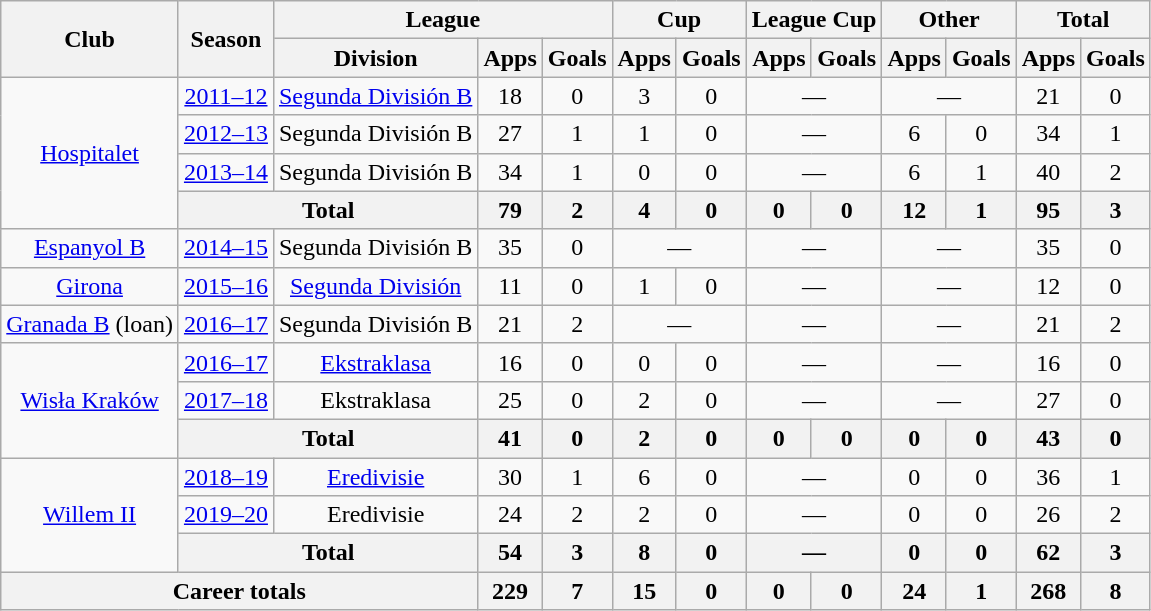<table class="wikitable" style="text-align: center">
<tr>
<th rowspan="2">Club</th>
<th rowspan="2">Season</th>
<th colspan="3">League</th>
<th colspan="2">Cup</th>
<th colspan="2">League Cup</th>
<th colspan="2">Other</th>
<th colspan="2">Total</th>
</tr>
<tr>
<th>Division</th>
<th>Apps</th>
<th>Goals</th>
<th>Apps</th>
<th>Goals</th>
<th>Apps</th>
<th>Goals</th>
<th>Apps</th>
<th>Goals</th>
<th>Apps</th>
<th>Goals</th>
</tr>
<tr>
<td rowspan="4"><a href='#'>Hospitalet</a></td>
<td><a href='#'>2011–12</a></td>
<td><a href='#'>Segunda División B</a></td>
<td>18</td>
<td>0</td>
<td>3</td>
<td>0</td>
<td colspan="2">—</td>
<td colspan="2">—</td>
<td>21</td>
<td>0</td>
</tr>
<tr>
<td><a href='#'>2012–13</a></td>
<td>Segunda División B</td>
<td>27</td>
<td>1</td>
<td>1</td>
<td>0</td>
<td colspan="2">—</td>
<td>6</td>
<td>0</td>
<td>34</td>
<td>1</td>
</tr>
<tr>
<td><a href='#'>2013–14</a></td>
<td>Segunda División B</td>
<td>34</td>
<td>1</td>
<td>0</td>
<td>0</td>
<td colspan="2">—</td>
<td>6</td>
<td>1</td>
<td>40</td>
<td>2</td>
</tr>
<tr>
<th colspan="2">Total</th>
<th>79</th>
<th>2</th>
<th>4</th>
<th>0</th>
<th>0</th>
<th>0</th>
<th>12</th>
<th>1</th>
<th>95</th>
<th>3</th>
</tr>
<tr>
<td><a href='#'>Espanyol B</a></td>
<td><a href='#'>2014–15</a></td>
<td>Segunda División B</td>
<td>35</td>
<td>0</td>
<td colspan="2">—</td>
<td colspan="2">—</td>
<td colspan="2">—</td>
<td>35</td>
<td>0</td>
</tr>
<tr>
<td><a href='#'>Girona</a></td>
<td><a href='#'>2015–16</a></td>
<td><a href='#'>Segunda División</a></td>
<td>11</td>
<td>0</td>
<td>1</td>
<td>0</td>
<td colspan="2">—</td>
<td colspan="2">—</td>
<td>12</td>
<td>0</td>
</tr>
<tr>
<td><a href='#'>Granada B</a> (loan)</td>
<td><a href='#'>2016–17</a></td>
<td>Segunda División B</td>
<td>21</td>
<td>2</td>
<td colspan="2">—</td>
<td colspan="2">—</td>
<td colspan="2">—</td>
<td>21</td>
<td>2</td>
</tr>
<tr>
<td rowspan="3"><a href='#'>Wisła Kraków</a></td>
<td><a href='#'>2016–17</a></td>
<td><a href='#'>Ekstraklasa</a></td>
<td>16</td>
<td>0</td>
<td>0</td>
<td>0</td>
<td colspan="2">—</td>
<td colspan="2">—</td>
<td>16</td>
<td>0</td>
</tr>
<tr>
<td><a href='#'>2017–18</a></td>
<td>Ekstraklasa</td>
<td>25</td>
<td>0</td>
<td>2</td>
<td>0</td>
<td colspan="2">—</td>
<td colspan="2">—</td>
<td>27</td>
<td>0</td>
</tr>
<tr>
<th colspan="2">Total</th>
<th>41</th>
<th>0</th>
<th>2</th>
<th>0</th>
<th>0</th>
<th>0</th>
<th>0</th>
<th>0</th>
<th>43</th>
<th>0</th>
</tr>
<tr>
<td rowspan="3"><a href='#'>Willem II</a></td>
<td><a href='#'>2018–19</a></td>
<td><a href='#'>Eredivisie</a></td>
<td>30</td>
<td>1</td>
<td>6</td>
<td>0</td>
<td colspan="2">—</td>
<td>0</td>
<td>0</td>
<td>36</td>
<td>1</td>
</tr>
<tr>
<td><a href='#'>2019–20</a></td>
<td>Eredivisie</td>
<td>24</td>
<td>2</td>
<td>2</td>
<td>0</td>
<td colspan="2">—</td>
<td>0</td>
<td>0</td>
<td>26</td>
<td>2</td>
</tr>
<tr>
<th colspan="2">Total</th>
<th>54</th>
<th>3</th>
<th>8</th>
<th>0</th>
<th colspan="2">—</th>
<th>0</th>
<th>0</th>
<th>62</th>
<th>3</th>
</tr>
<tr>
<th colspan="3">Career totals</th>
<th>229</th>
<th>7</th>
<th>15</th>
<th>0</th>
<th>0</th>
<th>0</th>
<th>24</th>
<th>1</th>
<th>268</th>
<th>8</th>
</tr>
</table>
